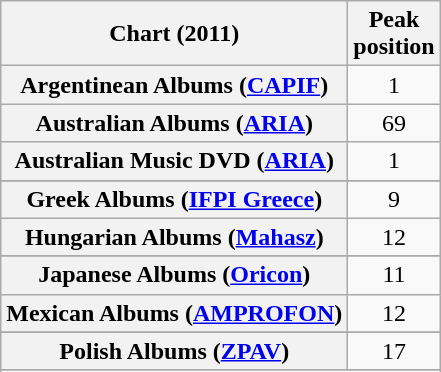<table class="wikitable plainrowheaders sortable" style="text-align:center">
<tr>
<th scope="col">Chart (2011)</th>
<th scope="col">Peak<br>position</th>
</tr>
<tr>
<th scope="row">Argentinean Albums (<a href='#'>CAPIF</a>)</th>
<td>1</td>
</tr>
<tr>
<th scope="row">Australian Albums (<a href='#'>ARIA</a>)</th>
<td>69</td>
</tr>
<tr>
<th scope="row">Australian Music DVD (<a href='#'>ARIA</a>)</th>
<td>1</td>
</tr>
<tr>
</tr>
<tr>
</tr>
<tr>
</tr>
<tr>
</tr>
<tr>
</tr>
<tr>
</tr>
<tr>
</tr>
<tr>
</tr>
<tr>
</tr>
<tr>
<th scope="row">Greek Albums (<a href='#'>IFPI Greece</a>)</th>
<td>9</td>
</tr>
<tr>
<th scope="row">Hungarian Albums (<a href='#'>Mahasz</a>)</th>
<td>12</td>
</tr>
<tr>
</tr>
<tr>
</tr>
<tr>
<th scope="row">Japanese Albums (<a href='#'>Oricon</a>)</th>
<td>11</td>
</tr>
<tr>
<th scope="row">Mexican Albums (<a href='#'>AMPROFON</a>)</th>
<td>12</td>
</tr>
<tr>
</tr>
<tr>
<th scope="row">Polish Albums (<a href='#'>ZPAV</a>)</th>
<td style="text-align:center;">17</td>
</tr>
<tr>
</tr>
<tr>
</tr>
<tr>
</tr>
<tr>
</tr>
<tr>
</tr>
<tr>
</tr>
<tr>
</tr>
<tr>
</tr>
<tr>
</tr>
</table>
